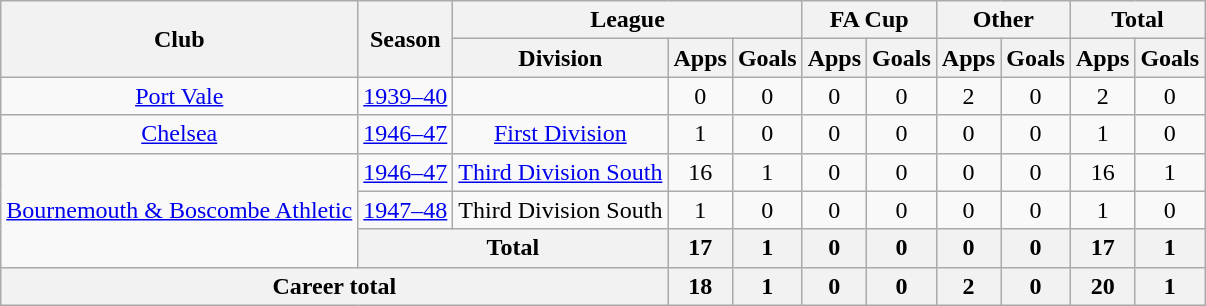<table class="wikitable" style="text-align: center;">
<tr>
<th rowspan="2">Club</th>
<th rowspan="2">Season</th>
<th colspan="3">League</th>
<th colspan="2">FA Cup</th>
<th colspan="2">Other</th>
<th colspan="2">Total</th>
</tr>
<tr>
<th>Division</th>
<th>Apps</th>
<th>Goals</th>
<th>Apps</th>
<th>Goals</th>
<th>Apps</th>
<th>Goals</th>
<th>Apps</th>
<th>Goals</th>
</tr>
<tr>
<td><a href='#'>Port Vale</a></td>
<td><a href='#'>1939–40</a></td>
<td></td>
<td>0</td>
<td>0</td>
<td>0</td>
<td>0</td>
<td>2</td>
<td>0</td>
<td>2</td>
<td>0</td>
</tr>
<tr>
<td><a href='#'>Chelsea</a></td>
<td><a href='#'>1946–47</a></td>
<td><a href='#'>First Division</a></td>
<td>1</td>
<td>0</td>
<td>0</td>
<td>0</td>
<td>0</td>
<td>0</td>
<td>1</td>
<td>0</td>
</tr>
<tr>
<td rowspan="3"><a href='#'>Bournemouth & Boscombe Athletic</a></td>
<td><a href='#'>1946–47</a></td>
<td><a href='#'>Third Division South</a></td>
<td>16</td>
<td>1</td>
<td>0</td>
<td>0</td>
<td>0</td>
<td>0</td>
<td>16</td>
<td>1</td>
</tr>
<tr>
<td><a href='#'>1947–48</a></td>
<td>Third Division South</td>
<td>1</td>
<td>0</td>
<td>0</td>
<td>0</td>
<td>0</td>
<td>0</td>
<td>1</td>
<td>0</td>
</tr>
<tr>
<th colspan="2">Total</th>
<th>17</th>
<th>1</th>
<th>0</th>
<th>0</th>
<th>0</th>
<th>0</th>
<th>17</th>
<th>1</th>
</tr>
<tr>
<th colspan="3">Career total</th>
<th>18</th>
<th>1</th>
<th>0</th>
<th>0</th>
<th>2</th>
<th>0</th>
<th>20</th>
<th>1</th>
</tr>
</table>
